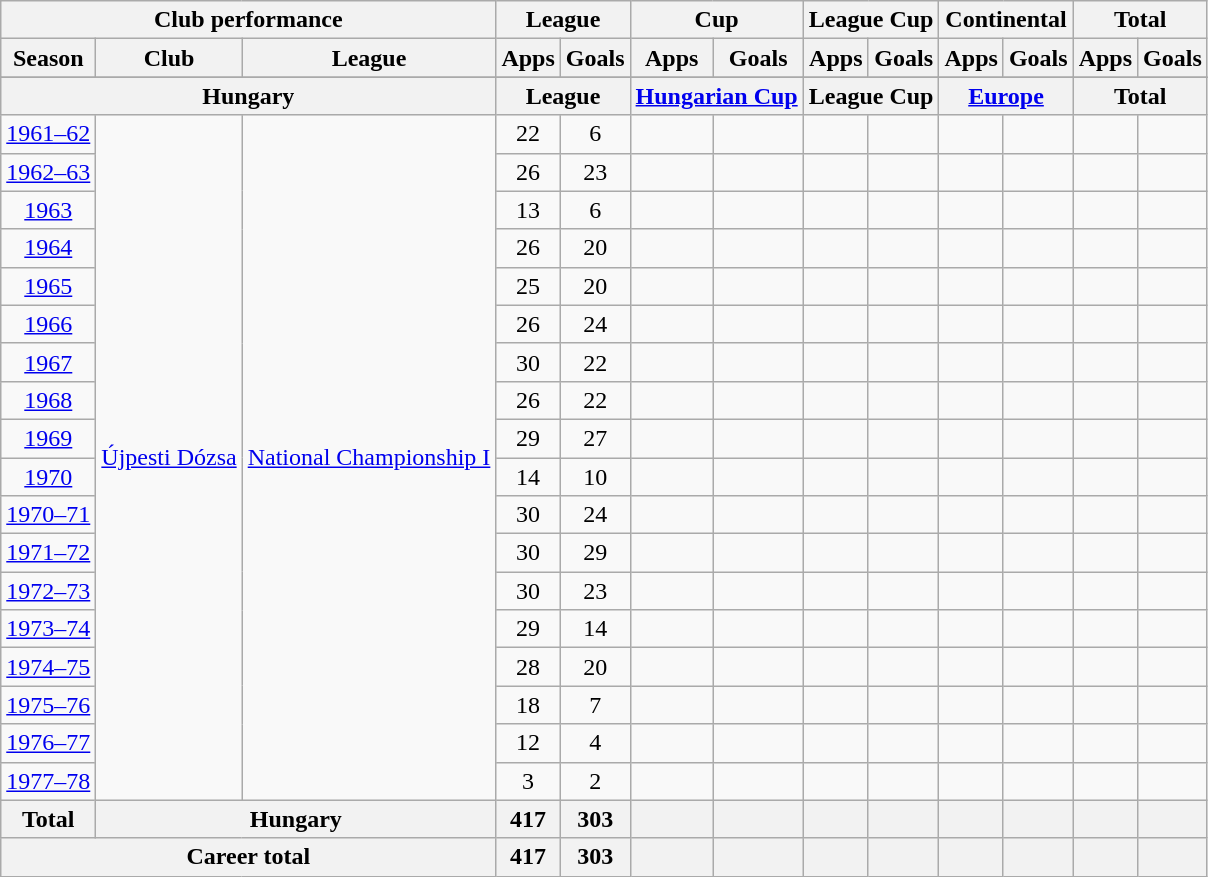<table class="wikitable" style="text-align:center">
<tr>
<th colspan=3>Club performance</th>
<th colspan=2>League</th>
<th colspan=2>Cup</th>
<th colspan=2>League Cup</th>
<th colspan=2>Continental</th>
<th colspan=2>Total</th>
</tr>
<tr>
<th>Season</th>
<th>Club</th>
<th>League</th>
<th>Apps</th>
<th>Goals</th>
<th>Apps</th>
<th>Goals</th>
<th>Apps</th>
<th>Goals</th>
<th>Apps</th>
<th>Goals</th>
<th>Apps</th>
<th>Goals</th>
</tr>
<tr>
</tr>
<tr>
<th colspan=3>Hungary</th>
<th colspan=2>League</th>
<th colspan=2><a href='#'>Hungarian Cup</a></th>
<th colspan=2>League Cup</th>
<th colspan=2><a href='#'>Europe</a></th>
<th colspan=2>Total</th>
</tr>
<tr>
<td><a href='#'>1961–62</a></td>
<td rowspan="18"><a href='#'>Újpesti Dózsa</a></td>
<td rowspan="18"><a href='#'>National Championship I</a></td>
<td>22</td>
<td>6</td>
<td></td>
<td></td>
<td></td>
<td></td>
<td></td>
<td></td>
<td></td>
<td></td>
</tr>
<tr>
<td><a href='#'>1962–63</a></td>
<td>26</td>
<td>23</td>
<td></td>
<td></td>
<td></td>
<td></td>
<td></td>
<td></td>
<td></td>
<td></td>
</tr>
<tr>
<td><a href='#'>1963</a></td>
<td>13</td>
<td>6</td>
<td></td>
<td></td>
<td></td>
<td></td>
<td></td>
<td></td>
<td></td>
<td></td>
</tr>
<tr>
<td><a href='#'>1964</a></td>
<td>26</td>
<td>20</td>
<td></td>
<td></td>
<td></td>
<td></td>
<td></td>
<td></td>
<td></td>
<td></td>
</tr>
<tr>
<td><a href='#'>1965</a></td>
<td>25</td>
<td>20</td>
<td></td>
<td></td>
<td></td>
<td></td>
<td></td>
<td></td>
<td></td>
<td></td>
</tr>
<tr>
<td><a href='#'>1966</a></td>
<td>26</td>
<td>24</td>
<td></td>
<td></td>
<td></td>
<td></td>
<td></td>
<td></td>
<td></td>
<td></td>
</tr>
<tr>
<td><a href='#'>1967</a></td>
<td>30</td>
<td>22</td>
<td></td>
<td></td>
<td></td>
<td></td>
<td></td>
<td></td>
<td></td>
<td></td>
</tr>
<tr>
<td><a href='#'>1968</a></td>
<td>26</td>
<td>22</td>
<td></td>
<td></td>
<td></td>
<td></td>
<td></td>
<td></td>
<td></td>
<td></td>
</tr>
<tr>
<td><a href='#'>1969</a></td>
<td>29</td>
<td>27</td>
<td></td>
<td></td>
<td></td>
<td></td>
<td></td>
<td></td>
<td></td>
<td></td>
</tr>
<tr>
<td><a href='#'>1970</a></td>
<td>14</td>
<td>10</td>
<td></td>
<td></td>
<td></td>
<td></td>
<td></td>
<td></td>
<td></td>
<td></td>
</tr>
<tr>
<td><a href='#'>1970–71</a></td>
<td>30</td>
<td>24</td>
<td></td>
<td></td>
<td></td>
<td></td>
<td></td>
<td></td>
<td></td>
<td></td>
</tr>
<tr>
<td><a href='#'>1971–72</a></td>
<td>30</td>
<td>29</td>
<td></td>
<td></td>
<td></td>
<td></td>
<td></td>
<td></td>
<td></td>
<td></td>
</tr>
<tr>
<td><a href='#'>1972–73</a></td>
<td>30</td>
<td>23</td>
<td></td>
<td></td>
<td></td>
<td></td>
<td></td>
<td></td>
<td></td>
<td></td>
</tr>
<tr>
<td><a href='#'>1973–74</a></td>
<td>29</td>
<td>14</td>
<td></td>
<td></td>
<td></td>
<td></td>
<td></td>
<td></td>
<td></td>
<td></td>
</tr>
<tr>
<td><a href='#'>1974–75</a></td>
<td>28</td>
<td>20</td>
<td></td>
<td></td>
<td></td>
<td></td>
<td></td>
<td></td>
<td></td>
<td></td>
</tr>
<tr>
<td><a href='#'>1975–76</a></td>
<td>18</td>
<td>7</td>
<td></td>
<td></td>
<td></td>
<td></td>
<td></td>
<td></td>
<td></td>
<td></td>
</tr>
<tr>
<td><a href='#'>1976–77</a></td>
<td>12</td>
<td>4</td>
<td></td>
<td></td>
<td></td>
<td></td>
<td></td>
<td></td>
<td></td>
<td></td>
</tr>
<tr>
<td><a href='#'>1977–78</a></td>
<td>3</td>
<td>2</td>
<td></td>
<td></td>
<td></td>
<td></td>
<td></td>
<td></td>
<td></td>
<td></td>
</tr>
<tr>
<th rowspan=1>Total</th>
<th colspan=2>Hungary</th>
<th>417</th>
<th>303</th>
<th></th>
<th></th>
<th></th>
<th></th>
<th></th>
<th></th>
<th></th>
<th></th>
</tr>
<tr>
<th colspan=3>Career total</th>
<th>417</th>
<th>303</th>
<th></th>
<th></th>
<th></th>
<th></th>
<th></th>
<th></th>
<th></th>
<th></th>
</tr>
</table>
